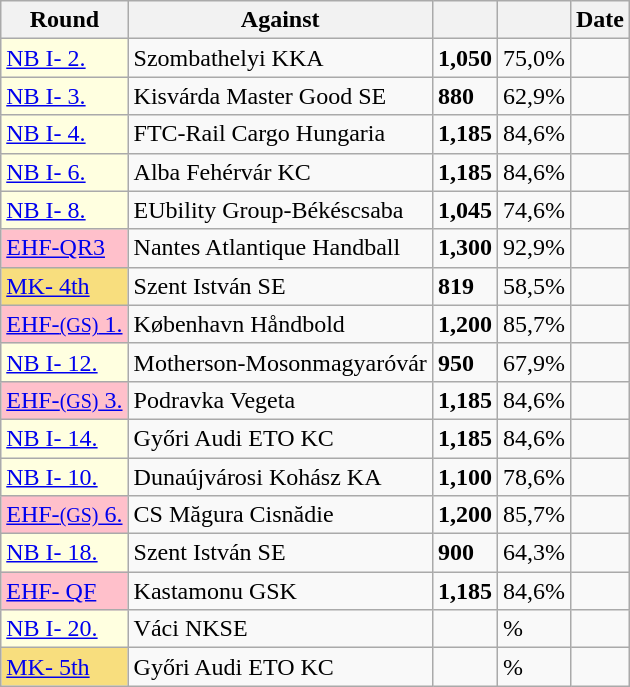<table class="wikitable sortable" style="text-align:right collapsible collapsed">
<tr>
<th>Round</th>
<th>Against</th>
<th></th>
<th></th>
<th>Date</th>
</tr>
<tr>
<td bgcolor=ffffe0><a href='#'>NB I- 2.</a></td>
<td align="left">Szombathelyi KKA</td>
<td><strong>1,050</strong></td>
<td> 75,0%</td>
<td></td>
</tr>
<tr>
<td bgcolor=ffffe0><a href='#'>NB I- 3.</a></td>
<td align="left">Kisvárda Master Good SE</td>
<td><strong>880</strong></td>
<td> 62,9%</td>
<td></td>
</tr>
<tr>
<td bgcolor=ffffe0><a href='#'>NB I- 4.</a></td>
<td align="left">FTC-Rail Cargo Hungaria</td>
<td><strong>1,185</strong></td>
<td> 84,6%</td>
<td></td>
</tr>
<tr>
<td bgcolor=ffffe0><a href='#'>NB I- 6.</a></td>
<td align="left">Alba Fehérvár KC</td>
<td><strong>1,185</strong></td>
<td> 84,6%</td>
<td></td>
</tr>
<tr>
<td bgcolor=ffffe0><a href='#'>NB I- 8.</a></td>
<td align="left">EUbility Group-Békéscsaba</td>
<td><strong>1,045</strong></td>
<td> 74,6%</td>
<td></td>
</tr>
<tr>
<td bgcolor=ffc0cb><a href='#'>EHF-QR3</a></td>
<td align="left">Nantes Atlantique Handball </td>
<td><strong>1,300</strong></td>
<td> 92,9%</td>
<td></td>
</tr>
<tr>
<td bgcolor=f8de7e><a href='#'>MK- 4th</a></td>
<td align="left">Szent István SE</td>
<td><strong>819</strong></td>
<td> 58,5%</td>
<td></td>
</tr>
<tr>
<td bgcolor=ffc0cb><a href='#'>EHF-<small>(GS)</small> 1.</a></td>
<td align="left">København Håndbold </td>
<td><strong>1,200</strong></td>
<td> 85,7%</td>
<td></td>
</tr>
<tr>
<td bgcolor=ffffe0><a href='#'>NB I- 12.</a></td>
<td align="left">Motherson-Mosonmagyaróvár</td>
<td><strong>950</strong></td>
<td> 67,9%</td>
<td></td>
</tr>
<tr>
<td bgcolor=ffc0cb><a href='#'>EHF-<small>(GS)</small> 3.</a></td>
<td align="left">Podravka Vegeta </td>
<td><strong>1,185</strong></td>
<td> 84,6%</td>
<td></td>
</tr>
<tr>
<td bgcolor=ffffe0><a href='#'>NB I- 14.</a></td>
<td align="left">Győri Audi ETO KC</td>
<td><strong>1,185</strong></td>
<td> 84,6%</td>
<td></td>
</tr>
<tr>
<td bgcolor=ffffe0><a href='#'>NB I- 10.</a></td>
<td align="left">Dunaújvárosi Kohász KA</td>
<td><strong>1,100</strong></td>
<td> 78,6%</td>
<td></td>
</tr>
<tr>
<td bgcolor=ffc0cb><a href='#'>EHF-<small>(GS)</small> 6.</a></td>
<td align="left">CS Măgura Cisnădie </td>
<td><strong>1,200</strong></td>
<td> 85,7%</td>
<td></td>
</tr>
<tr>
<td bgcolor=ffffe0><a href='#'>NB I- 18.</a></td>
<td align="left">Szent István SE</td>
<td><strong>900</strong></td>
<td> 64,3%</td>
<td></td>
</tr>
<tr>
<td bgcolor=ffc0cb><a href='#'>EHF- QF</a></td>
<td align="left">Kastamonu GSK </td>
<td><strong>1,185</strong></td>
<td> 84,6%</td>
<td></td>
</tr>
<tr>
<td bgcolor=ffffe0><a href='#'>NB I- 20.</a></td>
<td align="left">Váci NKSE</td>
<td></td>
<td> %</td>
<td></td>
</tr>
<tr>
<td bgcolor=f8de7e><a href='#'>MK- 5th</a></td>
<td align="left">Győri Audi ETO KC</td>
<td></td>
<td> %</td>
<td></td>
</tr>
</table>
